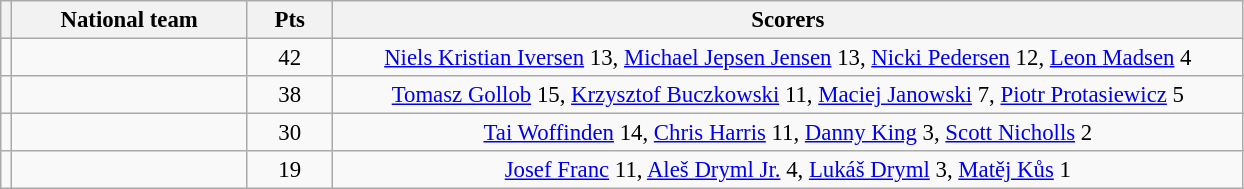<table class=wikitable style="font-size: 95%">
<tr>
<th></th>
<th width=150>National team</th>
<th width=50>Pts</th>
<th width=600>Scorers</th>
</tr>
<tr align=center >
<td></td>
<td align=left></td>
<td>42</td>
<td><a href='#'>Niels Kristian Iversen</a> 13, <a href='#'>Michael Jepsen Jensen</a> 13, <a href='#'>Nicki Pedersen</a> 12, <a href='#'>Leon Madsen</a> 4</td>
</tr>
<tr align=center>
<td></td>
<td align=left></td>
<td>38</td>
<td><a href='#'>Tomasz Gollob</a> 15, <a href='#'>Krzysztof Buczkowski</a> 11, <a href='#'>Maciej Janowski</a> 7, <a href='#'>Piotr Protasiewicz</a> 5</td>
</tr>
<tr align=center>
<td></td>
<td align=left></td>
<td>30</td>
<td><a href='#'>Tai Woffinden</a> 14, <a href='#'>Chris Harris</a> 11, <a href='#'>Danny King</a> 3, <a href='#'>Scott Nicholls</a> 2</td>
</tr>
<tr align=center>
<td></td>
<td align=left></td>
<td>19</td>
<td><a href='#'>Josef Franc</a> 11, <a href='#'>Aleš Dryml Jr.</a> 4, <a href='#'>Lukáš Dryml</a> 3, <a href='#'>Matěj Kůs</a> 1</td>
</tr>
</table>
